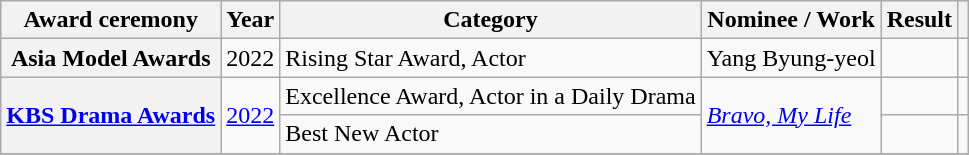<table class="wikitable plainrowheaders sortable">
<tr>
<th scope="col">Award ceremony</th>
<th scope="col">Year</th>
<th scope="col">Category</th>
<th scope="col">Nominee / Work</th>
<th scope="col">Result</th>
<th scope="col" class="unsortable"></th>
</tr>
<tr>
<th scope="row">Asia Model Awards</th>
<td style="text-align:center">2022</td>
<td>Rising Star Award, Actor</td>
<td>Yang Byung-yeol</td>
<td></td>
<td style="text-align:center"></td>
</tr>
<tr>
<th scope="row"  rowspan="2"><a href='#'>KBS Drama Awards</a></th>
<td style="text-align:center" rowspan="2"><a href='#'>2022</a></td>
<td>Excellence Award, Actor in a Daily Drama</td>
<td rowspan="2"><em><a href='#'>Bravo, My Life</a></em></td>
<td></td>
<td style="text-align:center"></td>
</tr>
<tr>
<td>Best New Actor</td>
<td></td>
<td style="text-align:center"></td>
</tr>
<tr>
</tr>
</table>
